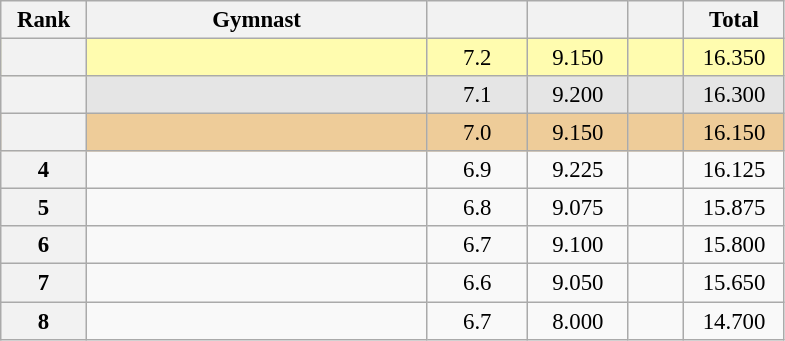<table class="wikitable sortable" style="text-align:center; font-size:95%">
<tr>
<th scope="col" style="width:50px;">Rank</th>
<th scope="col" style="width:220px;">Gymnast</th>
<th scope="col" style="width:60px;"></th>
<th scope="col" style="width:60px;"></th>
<th scope="col" style="width:30px;"></th>
<th scope="col" style="width:60px;">Total</th>
</tr>
<tr style="background:#fffcaf;">
<th scope=row style="text-align:center"></th>
<td style="text-align:left;"></td>
<td>7.2</td>
<td>9.150</td>
<td></td>
<td>16.350</td>
</tr>
<tr style="background:#e5e5e5;">
<th scope=row style="text-align:center"></th>
<td style="text-align:left;"></td>
<td>7.1</td>
<td>9.200</td>
<td></td>
<td>16.300</td>
</tr>
<tr style="background:#ec9;">
<th scope=row style="text-align:center"></th>
<td style="text-align:left;"></td>
<td>7.0</td>
<td>9.150</td>
<td></td>
<td>16.150</td>
</tr>
<tr>
<th scope=row style="text-align:center">4</th>
<td style="text-align:left;"></td>
<td>6.9</td>
<td>9.225</td>
<td></td>
<td>16.125</td>
</tr>
<tr>
<th scope=row style="text-align:center">5</th>
<td style="text-align:left;"></td>
<td>6.8</td>
<td>9.075</td>
<td></td>
<td>15.875</td>
</tr>
<tr>
<th scope=row style="text-align:center">6</th>
<td style="text-align:left;"></td>
<td>6.7</td>
<td>9.100</td>
<td></td>
<td>15.800</td>
</tr>
<tr>
<th scope=row style="text-align:center">7</th>
<td style="text-align:left;"></td>
<td>6.6</td>
<td>9.050</td>
<td></td>
<td>15.650</td>
</tr>
<tr>
<th scope=row style="text-align:center">8</th>
<td style="text-align:left;"></td>
<td>6.7</td>
<td>8.000</td>
<td></td>
<td>14.700</td>
</tr>
</table>
